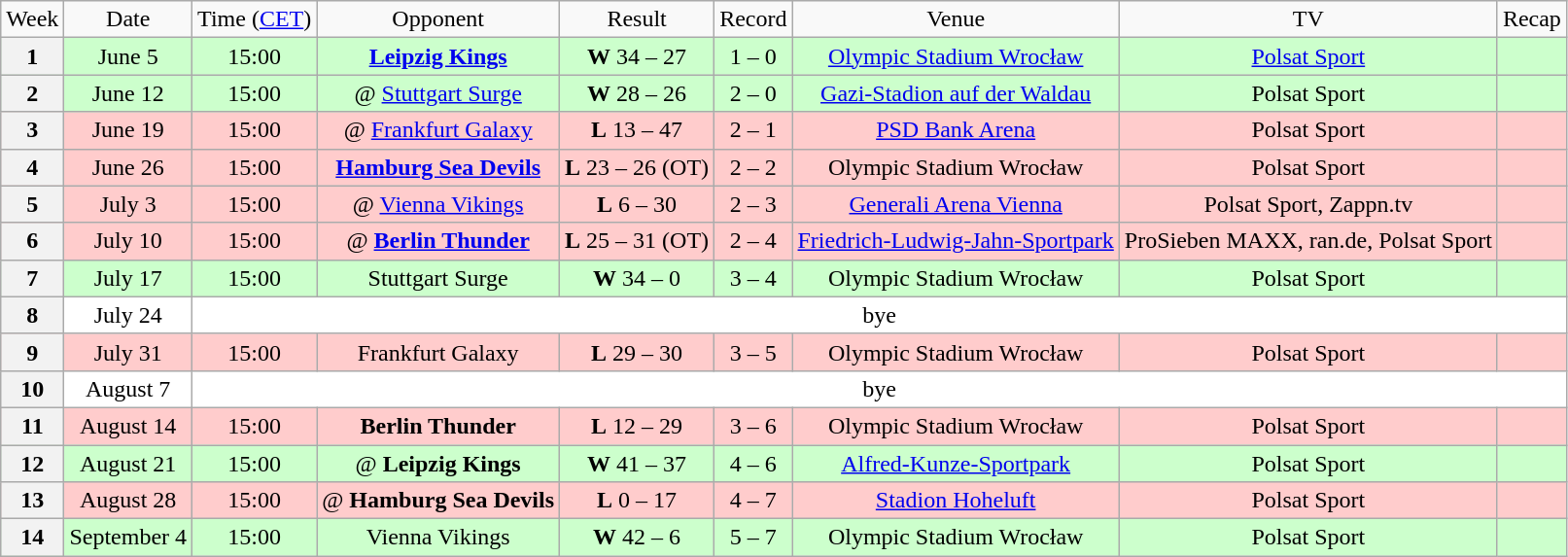<table class="wikitable" style="text-align:center">
<tr>
<td>Week</td>
<td>Date</td>
<td>Time (<a href='#'>CET</a>)</td>
<td>Opponent</td>
<td>Result</td>
<td>Record</td>
<td>Venue</td>
<td>TV</td>
<td>Recap</td>
</tr>
<tr style="background:#cfc">
<th>1</th>
<td>June 5</td>
<td>15:00</td>
<td><strong><a href='#'>Leipzig Kings</a></strong></td>
<td><strong>W</strong> 34 – 27</td>
<td>1 – 0</td>
<td><a href='#'>Olympic Stadium Wrocław</a></td>
<td><a href='#'>Polsat Sport</a></td>
<td></td>
</tr>
<tr style="background:#cfc">
<th>2</th>
<td>June 12</td>
<td>15:00</td>
<td>@ <a href='#'>Stuttgart Surge</a></td>
<td><strong>W</strong> 28 – 26</td>
<td>2 – 0</td>
<td><a href='#'>Gazi-Stadion auf der Waldau</a></td>
<td>Polsat Sport</td>
<td></td>
</tr>
<tr style="background:#fcc">
<th>3</th>
<td>June 19</td>
<td>15:00</td>
<td>@ <a href='#'>Frankfurt Galaxy</a></td>
<td><strong>L</strong> 13 – 47</td>
<td>2 – 1</td>
<td><a href='#'>PSD Bank Arena</a></td>
<td>Polsat Sport</td>
<td></td>
</tr>
<tr style="background:#fcc">
<th>4</th>
<td>June 26</td>
<td>15:00</td>
<td><strong><a href='#'>Hamburg Sea Devils</a></strong></td>
<td><strong>L</strong> 23 – 26 (OT)</td>
<td>2 – 2</td>
<td>Olympic Stadium Wrocław</td>
<td>Polsat Sport</td>
<td></td>
</tr>
<tr style="background:#fcc">
<th>5</th>
<td>July 3</td>
<td>15:00</td>
<td>@ <a href='#'>Vienna Vikings</a></td>
<td><strong>L</strong> 6 – 30</td>
<td>2 – 3</td>
<td><a href='#'>Generali Arena Vienna</a></td>
<td>Polsat Sport, Zappn.tv</td>
<td></td>
</tr>
<tr style="background:#fcc">
<th>6</th>
<td>July 10</td>
<td>15:00</td>
<td>@ <strong><a href='#'>Berlin Thunder</a></strong></td>
<td><strong>L</strong> 25 – 31 (OT)</td>
<td>2 – 4</td>
<td><a href='#'>Friedrich-Ludwig-Jahn-Sportpark</a></td>
<td>ProSieben MAXX, ran.de, Polsat Sport</td>
<td></td>
</tr>
<tr style="background:#cfc">
<th>7</th>
<td>July 17</td>
<td>15:00</td>
<td>Stuttgart Surge</td>
<td><strong>W</strong> 34 – 0</td>
<td>3 – 4</td>
<td>Olympic Stadium Wrocław</td>
<td>Polsat Sport</td>
<td></td>
</tr>
<tr style="background:#fff">
<th>8</th>
<td>July 24</td>
<td colspan="7">bye</td>
</tr>
<tr style="background:#fcc">
<th>9</th>
<td>July 31</td>
<td>15:00</td>
<td>Frankfurt Galaxy</td>
<td><strong>L</strong> 29 – 30</td>
<td>3 – 5</td>
<td>Olympic Stadium Wrocław</td>
<td>Polsat Sport</td>
<td></td>
</tr>
<tr style="background:#fff">
<th>10</th>
<td>August 7</td>
<td colspan="7">bye</td>
</tr>
<tr style="background:#fcc">
<th>11</th>
<td>August 14</td>
<td>15:00</td>
<td><strong>Berlin Thunder</strong></td>
<td><strong>L</strong> 12 – 29</td>
<td>3 – 6</td>
<td>Olympic Stadium Wrocław</td>
<td>Polsat Sport</td>
<td></td>
</tr>
<tr style="background:#cfc">
<th>12</th>
<td>August 21</td>
<td>15:00</td>
<td>@ <strong>Leipzig Kings</strong></td>
<td><strong>W</strong> 41 – 37</td>
<td>4 – 6</td>
<td><a href='#'>Alfred-Kunze-Sportpark</a></td>
<td>Polsat Sport</td>
<td></td>
</tr>
<tr style="background:#fcc">
<th>13</th>
<td>August 28</td>
<td>15:00</td>
<td>@ <strong>Hamburg Sea Devils</strong></td>
<td><strong>L</strong> 0 – 17</td>
<td>4 – 7</td>
<td><a href='#'>Stadion Hoheluft</a></td>
<td>Polsat Sport</td>
<td></td>
</tr>
<tr style="background:#cfc">
<th>14</th>
<td>September 4</td>
<td>15:00</td>
<td>Vienna Vikings</td>
<td><strong>W</strong> 42 – 6</td>
<td>5 – 7</td>
<td>Olympic Stadium Wrocław</td>
<td>Polsat Sport</td>
<td></td>
</tr>
</table>
